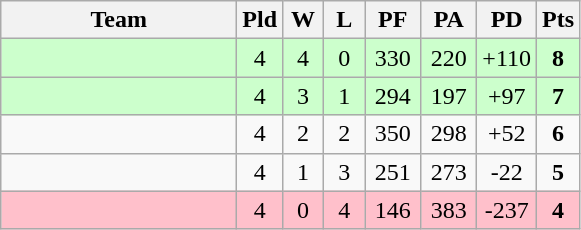<table class="wikitable" style="text-align:center;">
<tr>
<th width=150>Team</th>
<th width=20>Pld</th>
<th width=20>W</th>
<th width=20>L</th>
<th width=30>PF</th>
<th width=30>PA</th>
<th width=30>PD</th>
<th width=20>Pts</th>
</tr>
<tr bgcolor="#ccffcc">
<td align="left"></td>
<td>4</td>
<td>4</td>
<td>0</td>
<td>330</td>
<td>220</td>
<td>+110</td>
<td><strong>8</strong></td>
</tr>
<tr bgcolor="#ccffcc">
<td align="left"></td>
<td>4</td>
<td>3</td>
<td>1</td>
<td>294</td>
<td>197</td>
<td>+97</td>
<td><strong>7</strong></td>
</tr>
<tr>
<td align="left"></td>
<td>4</td>
<td>2</td>
<td>2</td>
<td>350</td>
<td>298</td>
<td>+52</td>
<td><strong>6</strong></td>
</tr>
<tr>
<td align="left"></td>
<td>4</td>
<td>1</td>
<td>3</td>
<td>251</td>
<td>273</td>
<td>-22</td>
<td><strong>5</strong></td>
</tr>
<tr bgcolor=pink>
<td align="left"></td>
<td>4</td>
<td>0</td>
<td>4</td>
<td>146</td>
<td>383</td>
<td>-237</td>
<td><strong>4</strong></td>
</tr>
</table>
